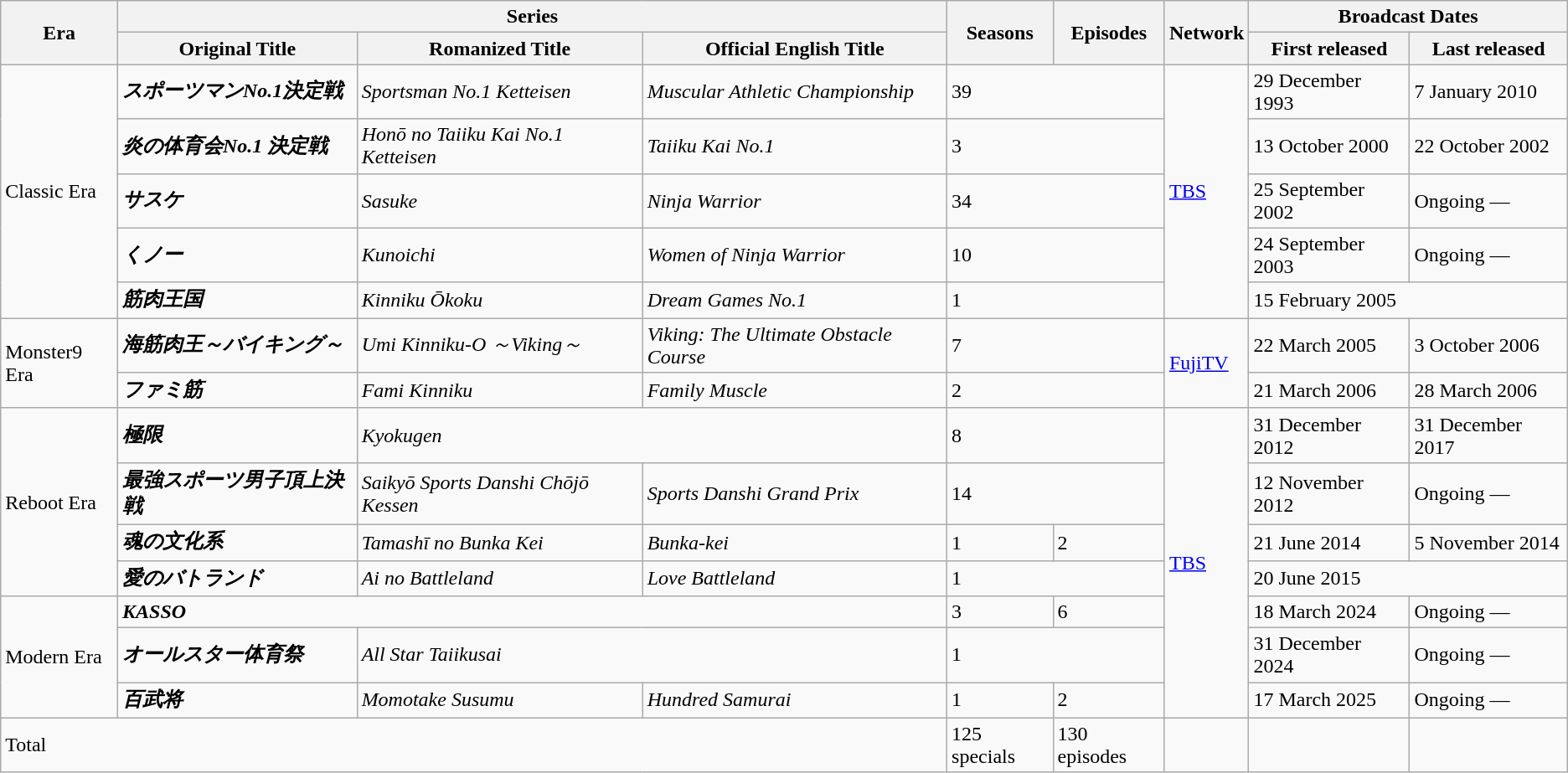<table class="wikitable defaultcenter">
<tr>
<th rowspan="2">Era</th>
<th colspan="3">Series</th>
<th rowspan="2">Seasons</th>
<th rowspan="2">Episodes</th>
<th rowspan="2">Network</th>
<th colspan="2">Broadcast Dates</th>
</tr>
<tr>
<th>Original Title</th>
<th>Romanized Title</th>
<th>Official English Title</th>
<th>First released</th>
<th>Last released</th>
</tr>
<tr>
<td rowspan="5">Classic Era</td>
<td><strong><em>スポーツマンNo.1決定戦</em></strong></td>
<td><em>Sportsman No.1</em> <em>Ketteisen</em></td>
<td><em>Muscular Athletic Championship</em></td>
<td colspan="2">39</td>
<td rowspan="5"><a href='#'>TBS</a></td>
<td>29 December 1993</td>
<td>7 January 2010</td>
</tr>
<tr>
<td><strong><em>炎の体育会No.1 決定戦</em></strong></td>
<td><em>Honō no Taiiku Kai No.1 Ketteisen</em></td>
<td><em>Taiiku Kai No.1</em></td>
<td colspan="2">3</td>
<td>13 October 2000</td>
<td>22 October 2002</td>
</tr>
<tr>
<td><strong><em>サスケ</em></strong></td>
<td><em>Sasuke</em></td>
<td><em>Ninja Warrior</em></td>
<td colspan="2">34</td>
<td>25 September 2002</td>
<td>Ongoing —</td>
</tr>
<tr>
<td><strong><em>くノー</em></strong></td>
<td><em>Kunoichi</em></td>
<td><em>Women of Ninja Warrior</em></td>
<td colspan="2">10</td>
<td>24 September 2003</td>
<td>Ongoing —</td>
</tr>
<tr>
<td><strong><em>筋肉王国</em></strong></td>
<td><em>Kinniku Ōkoku</em></td>
<td><em>Dream Games No.1</em></td>
<td colspan="2">1</td>
<td colspan="2">15 February 2005</td>
</tr>
<tr>
<td rowspan="2">Monster9 Era</td>
<td><strong><em>海筋肉王～バイキング～</em></strong></td>
<td><em>Umi Kinniku-O ～Viking～</em></td>
<td><em>Viking: The Ultimate Obstacle Course</em></td>
<td colspan="2">7</td>
<td rowspan="2"><a href='#'>FujiTV</a></td>
<td>22 March 2005</td>
<td>3 October 2006</td>
</tr>
<tr>
<td><strong><em>ファミ筋</em></strong></td>
<td><em>Fami Kinniku</em></td>
<td><em>Family Muscle</em></td>
<td colspan="2">2</td>
<td>21 March 2006</td>
<td>28 March 2006</td>
</tr>
<tr>
<td rowspan="4">Reboot Era</td>
<td><strong><em>極限</em></strong></td>
<td colspan="2"><em>Kyokugen</em></td>
<td colspan="2">8</td>
<td rowspan="7"><a href='#'>TBS</a></td>
<td>31 December 2012</td>
<td>31 December 2017</td>
</tr>
<tr>
<td><strong><em>最強スポーツ男子頂上決戦</em></strong></td>
<td><em>Saikyō Sports Danshi Chōjō Kessen</em></td>
<td><em>Sports Danshi Grand Prix</em></td>
<td colspan="2">14</td>
<td>12 November 2012</td>
<td>Ongoing —</td>
</tr>
<tr>
<td><strong><em>魂の文化系</em></strong></td>
<td><em>Tamashī no Bunka Kei</em></td>
<td><em>Bunka-kei</em></td>
<td>1</td>
<td>2</td>
<td>21 June 2014</td>
<td>5 November 2014</td>
</tr>
<tr>
<td><strong><em>愛のバトランド</em></strong></td>
<td><em>Ai no Battleland</em></td>
<td><em>Love Battleland</em></td>
<td colspan="2">1</td>
<td colspan="2">20 June 2015</td>
</tr>
<tr>
<td rowspan="3">Modern Era</td>
<td colspan="3"><strong><em>KASSO</em></strong></td>
<td>3</td>
<td>6</td>
<td>18 March 2024</td>
<td>Ongoing —</td>
</tr>
<tr>
<td><strong><em>オールスター体育祭</em></strong></td>
<td colspan="2"><em>All Star Taiikusai</em></td>
<td colspan="2">1</td>
<td>31 December 2024</td>
<td>Ongoing —</td>
</tr>
<tr>
<td><strong><em>百武将</em></strong></td>
<td><em>Momotake Susumu</em></td>
<td><em>Hundred Samurai</em></td>
<td>1</td>
<td>2</td>
<td>17 March 2025</td>
<td>Ongoing —</td>
</tr>
<tr>
<td colspan="4">Total</td>
<td>125 specials</td>
<td>130 episodes</td>
<td></td>
<td></td>
<td></td>
</tr>
</table>
